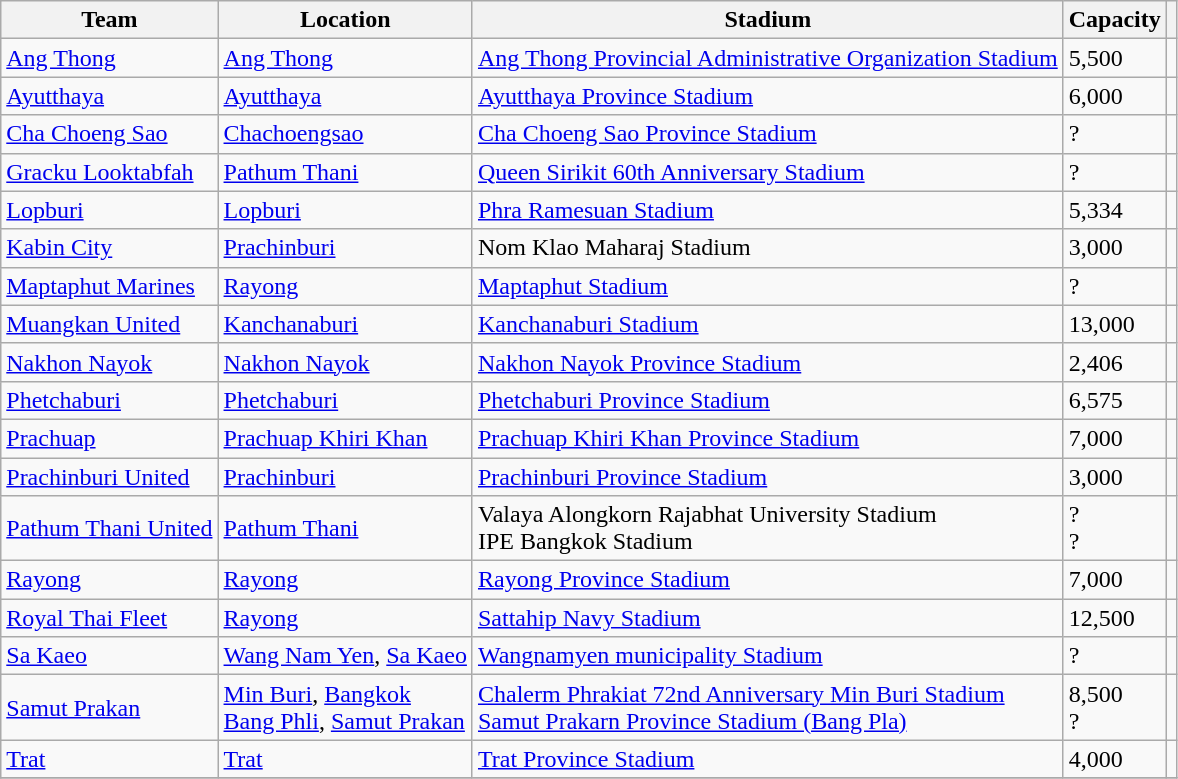<table class="wikitable sortable">
<tr>
<th>Team</th>
<th>Location</th>
<th>Stadium</th>
<th>Capacity</th>
<th class="unsortable"></th>
</tr>
<tr>
<td><a href='#'>Ang Thong</a></td>
<td><a href='#'>Ang Thong</a></td>
<td><a href='#'>Ang Thong Provincial Administrative Organization Stadium</a></td>
<td>5,500</td>
<td></td>
</tr>
<tr>
<td><a href='#'>Ayutthaya</a></td>
<td><a href='#'>Ayutthaya</a></td>
<td><a href='#'>Ayutthaya Province Stadium</a></td>
<td>6,000</td>
<td></td>
</tr>
<tr>
<td><a href='#'>Cha Choeng Sao</a></td>
<td><a href='#'>Chachoengsao</a></td>
<td><a href='#'>Cha Choeng Sao Province Stadium</a></td>
<td>?</td>
<td></td>
</tr>
<tr>
<td><a href='#'>Gracku Looktabfah</a></td>
<td><a href='#'>Pathum Thani</a></td>
<td><a href='#'>Queen Sirikit 60th Anniversary Stadium</a></td>
<td>?</td>
<td></td>
</tr>
<tr>
<td><a href='#'>Lopburi</a></td>
<td><a href='#'>Lopburi</a></td>
<td><a href='#'>Phra Ramesuan Stadium</a></td>
<td>5,334</td>
<td></td>
</tr>
<tr>
<td><a href='#'>Kabin City</a></td>
<td><a href='#'>Prachinburi</a></td>
<td>Nom Klao Maharaj Stadium</td>
<td>3,000</td>
<td></td>
</tr>
<tr>
<td><a href='#'>Maptaphut Marines</a></td>
<td><a href='#'>Rayong</a></td>
<td><a href='#'>Maptaphut Stadium</a></td>
<td>?</td>
<td></td>
</tr>
<tr>
<td><a href='#'>Muangkan United</a></td>
<td><a href='#'>Kanchanaburi</a></td>
<td><a href='#'>Kanchanaburi Stadium</a></td>
<td>13,000</td>
<td></td>
</tr>
<tr>
<td><a href='#'>Nakhon Nayok</a></td>
<td><a href='#'>Nakhon Nayok</a></td>
<td><a href='#'>Nakhon Nayok Province Stadium</a></td>
<td>2,406</td>
<td></td>
</tr>
<tr>
<td><a href='#'>Phetchaburi</a></td>
<td><a href='#'>Phetchaburi</a></td>
<td><a href='#'>Phetchaburi Province Stadium</a></td>
<td>6,575</td>
<td></td>
</tr>
<tr>
<td><a href='#'>Prachuap</a></td>
<td><a href='#'>Prachuap Khiri Khan</a></td>
<td><a href='#'>Prachuap Khiri Khan Province Stadium</a></td>
<td>7,000</td>
<td></td>
</tr>
<tr>
<td><a href='#'>Prachinburi United</a></td>
<td><a href='#'>Prachinburi</a></td>
<td><a href='#'>Prachinburi Province Stadium</a></td>
<td>3,000</td>
<td></td>
</tr>
<tr>
<td><a href='#'>Pathum Thani United</a></td>
<td><a href='#'>Pathum Thani</a></td>
<td>Valaya Alongkorn Rajabhat University Stadium<br>IPE Bangkok Stadium</td>
<td>?<br>?</td>
<td></td>
</tr>
<tr>
<td><a href='#'>Rayong</a></td>
<td><a href='#'>Rayong</a></td>
<td><a href='#'>Rayong Province Stadium</a></td>
<td>7,000</td>
<td></td>
</tr>
<tr>
<td><a href='#'>Royal Thai Fleet</a></td>
<td><a href='#'>Rayong</a></td>
<td><a href='#'>Sattahip Navy Stadium</a></td>
<td>12,500</td>
<td></td>
</tr>
<tr>
<td><a href='#'>Sa Kaeo</a></td>
<td><a href='#'>Wang Nam Yen</a>, <a href='#'>Sa Kaeo</a></td>
<td><a href='#'>Wangnamyen municipality Stadium</a></td>
<td>?</td>
<td></td>
</tr>
<tr>
<td><a href='#'>Samut Prakan</a></td>
<td><a href='#'>Min Buri</a>, <a href='#'>Bangkok</a><br><a href='#'>Bang Phli</a>, <a href='#'>Samut Prakan</a></td>
<td><a href='#'>Chalerm Phrakiat 72nd Anniversary Min Buri Stadium</a><br><a href='#'>Samut Prakarn Province Stadium (Bang Pla)</a></td>
<td>8,500<br>?</td>
<td><br></td>
</tr>
<tr>
<td><a href='#'>Trat</a></td>
<td><a href='#'>Trat</a></td>
<td><a href='#'>Trat Province Stadium</a></td>
<td>4,000</td>
<td></td>
</tr>
<tr>
</tr>
</table>
